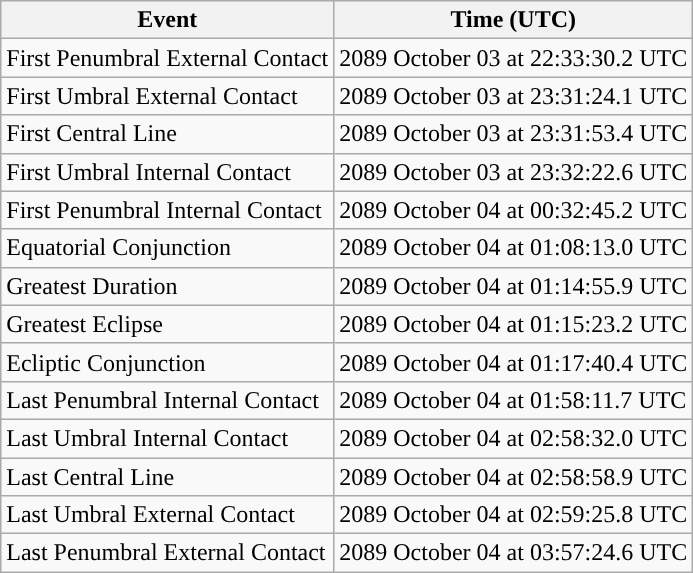<table class="wikitable">
<tr>
<th>Event</th>
<th>Time (UTC)</th>
</tr>
<tr>
<td>First Penumbral External Contact</td>
<td>2089 October 03 at 22:33:30.2 UTC</td>
</tr>
<tr>
<td>First Umbral External Contact</td>
<td>2089 October 03 at 23:31:24.1 UTC</td>
</tr>
<tr>
<td>First Central Line</td>
<td>2089 October 03 at 23:31:53.4 UTC</td>
</tr>
<tr>
<td>First Umbral Internal Contact</td>
<td>2089 October 03 at 23:32:22.6 UTC</td>
</tr>
<tr>
<td>First Penumbral Internal Contact</td>
<td>2089 October 04 at 00:32:45.2 UTC</td>
</tr>
<tr>
<td>Equatorial Conjunction</td>
<td>2089 October 04 at 01:08:13.0 UTC</td>
</tr>
<tr>
<td>Greatest Duration</td>
<td>2089 October 04 at 01:14:55.9 UTC</td>
</tr>
<tr>
<td>Greatest Eclipse</td>
<td>2089 October 04 at 01:15:23.2 UTC</td>
</tr>
<tr>
<td>Ecliptic Conjunction</td>
<td>2089 October 04 at 01:17:40.4 UTC</td>
</tr>
<tr>
<td>Last Penumbral Internal Contact</td>
<td>2089 October 04 at 01:58:11.7 UTC</td>
</tr>
<tr>
<td>Last Umbral Internal Contact</td>
<td>2089 October 04 at 02:58:32.0 UTC</td>
</tr>
<tr>
<td>Last Central Line</td>
<td>2089 October 04 at 02:58:58.9 UTC</td>
</tr>
<tr>
<td>Last Umbral External Contact</td>
<td>2089 October 04 at 02:59:25.8 UTC</td>
</tr>
<tr>
<td>Last Penumbral External Contact</td>
<td>2089 October 04 at 03:57:24.6 UTC</td>
</tr>
</table>
